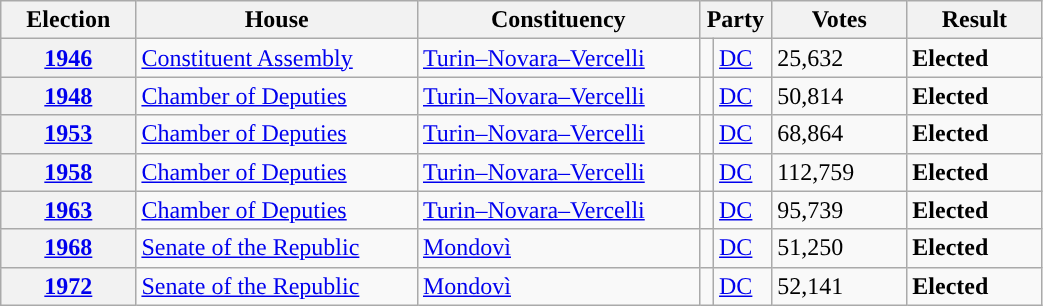<table class=wikitable style="width:55%; border:1px #AAAAFF solid">
<tr>
<th width=12%>Election</th>
<th width=25%>House</th>
<th width=25%>Constituency</th>
<th width=5% colspan="2">Party</th>
<th width=12%>Votes</th>
<th width=12%>Result</th>
</tr>
<tr>
<th><a href='#'>1946</a></th>
<td><a href='#'>Constituent Assembly</a></td>
<td><a href='#'>Turin–Novara–Vercelli</a></td>
<td></td>
<td><a href='#'>DC</a></td>
<td>25,632</td>
<td> <strong>Elected</strong></td>
</tr>
<tr>
<th><a href='#'>1948</a></th>
<td><a href='#'>Chamber of Deputies</a></td>
<td><a href='#'>Turin–Novara–Vercelli</a></td>
<td></td>
<td><a href='#'>DC</a></td>
<td>50,814</td>
<td> <strong>Elected</strong></td>
</tr>
<tr>
<th><a href='#'>1953</a></th>
<td><a href='#'>Chamber of Deputies</a></td>
<td><a href='#'>Turin–Novara–Vercelli</a></td>
<td></td>
<td><a href='#'>DC</a></td>
<td>68,864</td>
<td> <strong>Elected</strong></td>
</tr>
<tr>
<th><a href='#'>1958</a></th>
<td><a href='#'>Chamber of Deputies</a></td>
<td><a href='#'>Turin–Novara–Vercelli</a></td>
<td></td>
<td><a href='#'>DC</a></td>
<td>112,759</td>
<td> <strong>Elected</strong></td>
</tr>
<tr>
<th><a href='#'>1963</a></th>
<td><a href='#'>Chamber of Deputies</a></td>
<td><a href='#'>Turin–Novara–Vercelli</a></td>
<td></td>
<td><a href='#'>DC</a></td>
<td>95,739</td>
<td> <strong>Elected</strong></td>
</tr>
<tr>
<th><a href='#'>1968</a></th>
<td><a href='#'>Senate of the Republic</a></td>
<td><a href='#'>Mondovì</a></td>
<td></td>
<td><a href='#'>DC</a></td>
<td>51,250</td>
<td> <strong>Elected</strong></td>
</tr>
<tr>
<th><a href='#'>1972</a></th>
<td><a href='#'>Senate of the Republic</a></td>
<td><a href='#'>Mondovì</a></td>
<td></td>
<td><a href='#'>DC</a></td>
<td>52,141</td>
<td> <strong>Elected</strong></td>
</tr>
</table>
